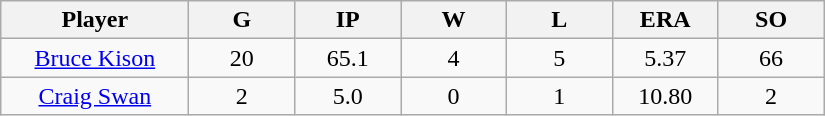<table class="wikitable sortable">
<tr>
<th bgcolor="#DDDDFF" width="16%">Player</th>
<th bgcolor="#DDDDFF" width="9%">G</th>
<th bgcolor="#DDDDFF" width="9%">IP</th>
<th bgcolor="#DDDDFF" width="9%">W</th>
<th bgcolor="#DDDDFF" width="9%">L</th>
<th bgcolor="#DDDDFF" width="9%">ERA</th>
<th bgcolor="#DDDDFF" width="9%">SO</th>
</tr>
<tr align=center>
<td><a href='#'>Bruce Kison</a></td>
<td>20</td>
<td>65.1</td>
<td>4</td>
<td>5</td>
<td>5.37</td>
<td>66</td>
</tr>
<tr align=center>
<td><a href='#'>Craig Swan</a></td>
<td>2</td>
<td>5.0</td>
<td>0</td>
<td>1</td>
<td>10.80</td>
<td>2</td>
</tr>
</table>
